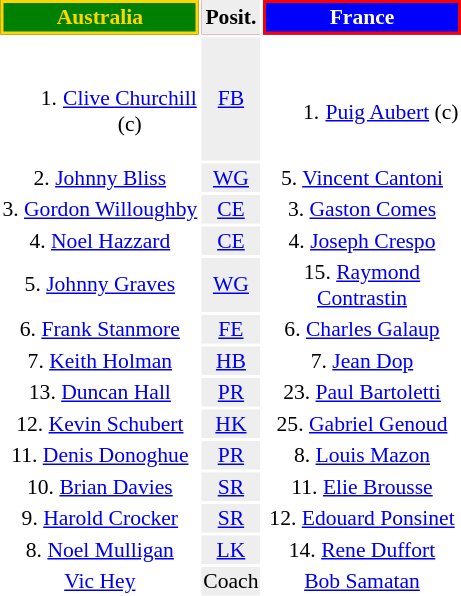<table style="float:right; font-size:90%; margin-left:1em;">
<tr style="background:#f03;">
<th align="centre"  style="width:126px; border:2px solid gold; background:green; color:gold;">Australia</th>
<th style="text-align:center; background:#eee; color:black;">Posit.</th>
<th align="centre"  style="width:126px; width:126px; border:2px solid red; background:blue; color:white;">France</th>
</tr>
<tr>
<td style="text-align:center;"><br><ol><li><a href='#'>Clive Churchill</a> (c)</li></ol></td>
<td style="text-align:center; background:#eee;"><a href='#'>FB</a></td>
<td style="text-align:center;"><br><ol><li><a href='#'>Puig Aubert</a> (c)</li></ol></td>
</tr>
<tr>
<td style="text-align:center;">2. <a href='#'>Johnny Bliss</a></td>
<td style="text-align:center; background:#eee;"><a href='#'>WG</a></td>
<td style="text-align:center;">5. <a href='#'>Vincent Cantoni</a></td>
</tr>
<tr>
<td style="text-align:center;">3. <a href='#'>Gordon Willoughby</a></td>
<td style="text-align:center; background:#eee;"><a href='#'>CE</a></td>
<td style="text-align:center;">3. <a href='#'>Gaston Comes</a></td>
</tr>
<tr>
<td style="text-align:center;">4. <a href='#'>Noel Hazzard</a></td>
<td style="text-align:center; background:#eee;"><a href='#'>CE</a></td>
<td style="text-align:center;">4. <a href='#'>Joseph Crespo</a></td>
</tr>
<tr>
<td style="text-align:center;">5. <a href='#'>Johnny Graves</a></td>
<td style="text-align:center; background:#eee;"><a href='#'>WG</a></td>
<td style="text-align:center;">15. <a href='#'>Raymond Contrastin</a></td>
</tr>
<tr>
<td style="text-align:center;">6. <a href='#'>Frank Stanmore</a></td>
<td style="text-align:center; background:#eee;"><a href='#'>FE</a></td>
<td style="text-align:center;">6. <a href='#'>Charles Galaup</a></td>
</tr>
<tr>
<td style="text-align:center;">7. <a href='#'>Keith Holman</a></td>
<td style="text-align:center; background:#eee;"><a href='#'>HB</a></td>
<td style="text-align:center;">7. <a href='#'>Jean Dop</a></td>
</tr>
<tr>
<td style="text-align:center;">13. <a href='#'>Duncan Hall</a></td>
<td style="text-align:center; background:#eee;"><a href='#'>PR</a></td>
<td style="text-align:center;">23. <a href='#'>Paul Bartoletti</a></td>
</tr>
<tr>
<td style="text-align:center;">12. <a href='#'>Kevin Schubert</a></td>
<td style="text-align:center; background:#eee;"><a href='#'>HK</a></td>
<td style="text-align:center;">25. <a href='#'>Gabriel Genoud</a></td>
</tr>
<tr>
<td style="text-align:center;">11. <a href='#'>Denis Donoghue</a></td>
<td style="text-align:center; background:#eee;"><a href='#'>PR</a></td>
<td style="text-align:center;">8. <a href='#'>Louis Mazon</a></td>
</tr>
<tr>
<td style="text-align:center;">10. <a href='#'>Brian Davies</a></td>
<td style="text-align:center; background:#eee;"><a href='#'>SR</a></td>
<td style="text-align:center;">11. <a href='#'>Elie Brousse</a></td>
</tr>
<tr>
<td style="text-align:center;">9. <a href='#'>Harold Crocker</a></td>
<td style="text-align:center; background:#eee;"><a href='#'>SR</a></td>
<td style="text-align:center;">12. <a href='#'>Edouard Ponsinet</a></td>
</tr>
<tr>
<td style="text-align:center;">8. <a href='#'>Noel Mulligan</a></td>
<td style="text-align:center; background:#eee;"><a href='#'>LK</a></td>
<td style="text-align:center;">14. <a href='#'>Rene Duffort</a></td>
</tr>
<tr style="text-align:center;">
<td><a href='#'>Vic Hey</a></td>
<td style="text-align:center; background:#eee;">Coach</td>
<td style="text-align:center;"><a href='#'>Bob Samatan</a></td>
</tr>
</table>
